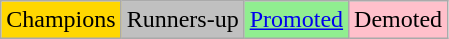<table class="wikitable" style="text-align: center">
<tr>
<td bgcolor=gold>Champions</td>
<td bgcolor=silver>Runners-up</td>
<td bgcolor="lightgreen"><a href='#'>Promoted</a></td>
<td bgcolor="pink">Demoted</td>
</tr>
</table>
